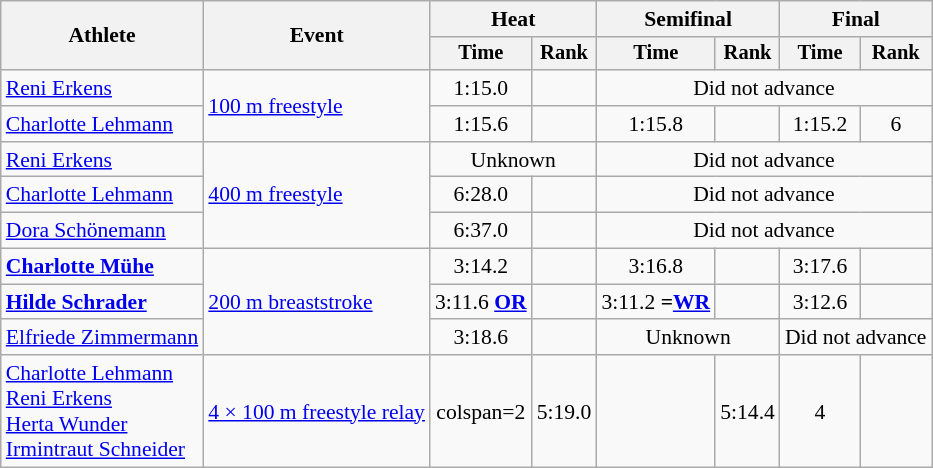<table class=wikitable style="font-size:90%;">
<tr>
<th rowspan=2>Athlete</th>
<th rowspan=2>Event</th>
<th colspan=2>Heat</th>
<th colspan=2>Semifinal</th>
<th colspan=2>Final</th>
</tr>
<tr style="font-size:95%">
<th>Time</th>
<th>Rank</th>
<th>Time</th>
<th>Rank</th>
<th>Time</th>
<th>Rank</th>
</tr>
<tr align=center>
<td align=left><a href='#'>Reni Erkens</a></td>
<td rowspan=2 align=left><a href='#'>100 m freestyle</a></td>
<td>1:15.0</td>
<td></td>
<td colspan=4>Did not advance</td>
</tr>
<tr align=center>
<td align=left><a href='#'>Charlotte Lehmann</a></td>
<td>1:15.6</td>
<td></td>
<td>1:15.8</td>
<td></td>
<td>1:15.2</td>
<td>6</td>
</tr>
<tr align=center>
<td align=left><a href='#'>Reni Erkens</a></td>
<td rowspan=3 align=left><a href='#'>400 m freestyle</a></td>
<td colspan=2>Unknown</td>
<td colspan=4>Did not advance</td>
</tr>
<tr align=center>
<td align=left><a href='#'>Charlotte Lehmann</a></td>
<td>6:28.0</td>
<td></td>
<td colspan=4>Did not advance</td>
</tr>
<tr align=center>
<td align=left><a href='#'>Dora Schönemann</a></td>
<td>6:37.0</td>
<td></td>
<td colspan=4>Did not advance</td>
</tr>
<tr align=center>
<td align=left><strong><a href='#'>Charlotte Mühe</a></strong></td>
<td rowspan=3 align=left><a href='#'>200 m breaststroke</a></td>
<td>3:14.2</td>
<td></td>
<td>3:16.8</td>
<td></td>
<td>3:17.6</td>
<td></td>
</tr>
<tr align=center>
<td align=left><strong><a href='#'>Hilde Schrader</a></strong></td>
<td>3:11.6 <strong><a href='#'>OR</a></strong></td>
<td></td>
<td>3:11.2 <strong>=<a href='#'>WR</a></strong></td>
<td></td>
<td>3:12.6</td>
<td></td>
</tr>
<tr align=center>
<td align=left><a href='#'>Elfriede Zimmermann</a></td>
<td>3:18.6</td>
<td></td>
<td colspan=2>Unknown</td>
<td colspan=2>Did not advance</td>
</tr>
<tr align=center>
<td align=left><a href='#'>Charlotte Lehmann</a><br><a href='#'>Reni Erkens</a><br><a href='#'>Herta Wunder</a><br><a href='#'>Irmintraut Schneider</a></td>
<td align=left><a href='#'>4 × 100 m freestyle relay</a></td>
<td>colspan=2 </td>
<td>5:19.0</td>
<td></td>
<td>5:14.4</td>
<td>4</td>
</tr>
</table>
